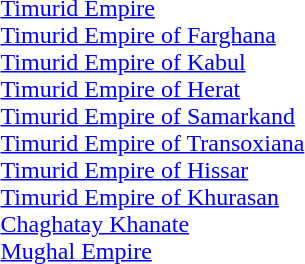<table - valign=top>
<tr>
<td colspan=100% style="text-align:left"><br> <a href='#'>Timurid Empire</a> <br>
 <a href='#'>Timurid Empire of Farghana</a> <br>
 <a href='#'>Timurid Empire of Kabul</a> <br>
 <a href='#'>Timurid Empire of Herat</a> <br>
 <a href='#'>Timurid Empire of Samarkand</a> <br>
 <a href='#'>Timurid Empire of Transoxiana</a> <br>
 <a href='#'>Timurid Empire of Hissar</a> <br>
 <a href='#'>Timurid Empire of Khurasan</a> <br>
 <a href='#'>Chaghatay Khanate</a> <br>
 <a href='#'>Mughal Empire</a></td>
</tr>
</table>
